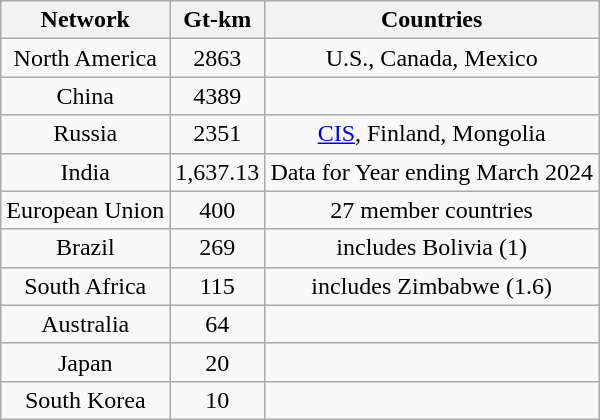<table class="wikitable" style="text-align: center;">
<tr>
<th scope="col">Network</th>
<th scope="col">Gt-km</th>
<th scope="col">Countries</th>
</tr>
<tr>
<td>North America</td>
<td>2863</td>
<td>U.S., Canada, Mexico</td>
</tr>
<tr>
<td>China</td>
<td>4389</td>
<td></td>
</tr>
<tr>
<td>Russia</td>
<td>2351</td>
<td><a href='#'>CIS</a>, Finland, Mongolia</td>
</tr>
<tr>
<td>India</td>
<td>1,637.13</td>
<td>Data for Year ending March 2024 </td>
</tr>
<tr>
<td>European Union</td>
<td>400</td>
<td>27 member countries</td>
</tr>
<tr>
<td>Brazil</td>
<td>269</td>
<td>includes Bolivia (1)</td>
</tr>
<tr>
<td>South Africa</td>
<td>115</td>
<td>includes Zimbabwe (1.6)</td>
</tr>
<tr>
<td>Australia</td>
<td>64</td>
<td></td>
</tr>
<tr>
<td>Japan</td>
<td>20</td>
<td></td>
</tr>
<tr>
<td>South Korea</td>
<td>10</td>
<td></td>
</tr>
</table>
